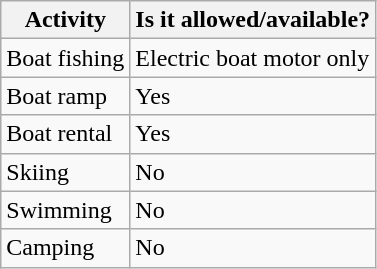<table class="wikitable">
<tr>
<th>Activity</th>
<th>Is it allowed/available?</th>
</tr>
<tr>
<td>Boat fishing</td>
<td>Electric boat motor only</td>
</tr>
<tr>
<td>Boat ramp</td>
<td>Yes</td>
</tr>
<tr>
<td>Boat rental</td>
<td>Yes</td>
</tr>
<tr>
<td>Skiing</td>
<td>No</td>
</tr>
<tr>
<td>Swimming</td>
<td>No</td>
</tr>
<tr>
<td>Camping</td>
<td>No</td>
</tr>
</table>
